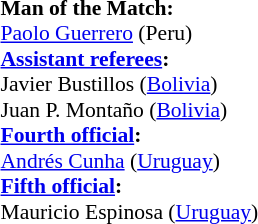<table style="width:50%; font-size:90%;">
<tr>
<td><br><strong>Man of the Match:</strong>
<br><a href='#'>Paolo Guerrero</a> (Peru)<br><strong><a href='#'>Assistant referees</a>:</strong>
<br>Javier Bustillos (<a href='#'>Bolivia</a>)
<br>Juan P. Montaño (<a href='#'>Bolivia</a>)
<br><strong><a href='#'>Fourth official</a>:</strong>
<br><a href='#'>Andrés Cunha</a> (<a href='#'>Uruguay</a>)
<br><strong><a href='#'>Fifth official</a>:</strong>
<br>Mauricio Espinosa (<a href='#'>Uruguay</a>)</td>
</tr>
</table>
